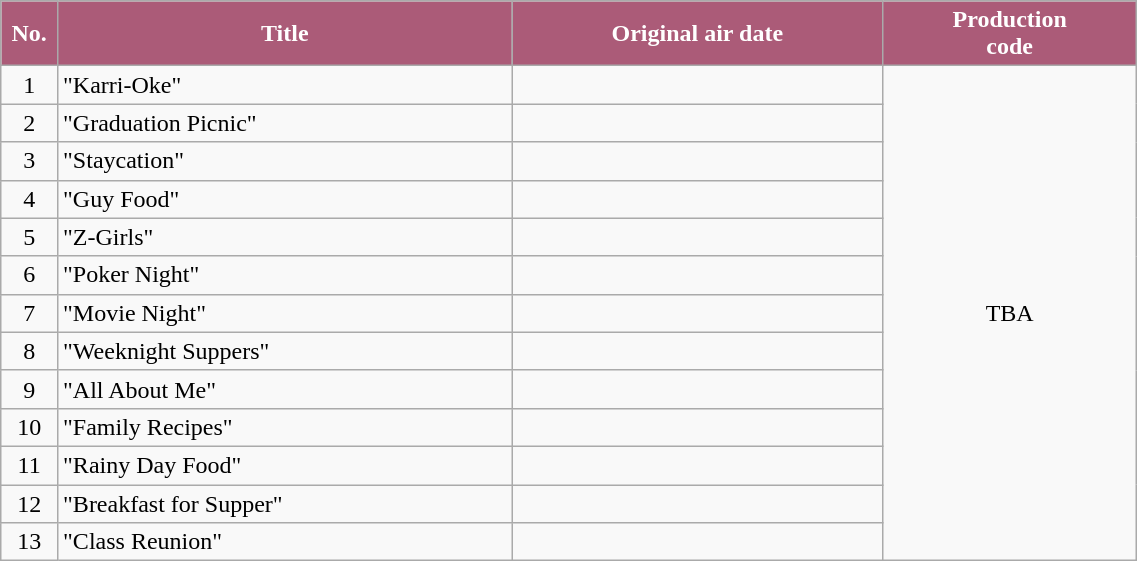<table class="wikitable plainrowheaders" style="width:60%;">
<tr>
<th style="background-color: #ab5b78; color: #FFFFFF;" width=5%>No.</th>
<th style="background-color: #ab5b78; color: #FFFFFF;" width=40%>Title</th>
<th style="background-color: #ab5b78; color: #FFFFFF;">Original air date</th>
<th style="background-color: #ab5b78; color: #FFFFFF;">Production<br>code</th>
</tr>
<tr>
<td align=center>1</td>
<td>"Karri-Oke"</td>
<td align=center></td>
<td align=center rowspan=13>TBA</td>
</tr>
<tr>
<td align=center>2</td>
<td>"Graduation Picnic"</td>
<td align=center></td>
</tr>
<tr>
<td align=center>3</td>
<td>"Staycation"</td>
<td align=center></td>
</tr>
<tr>
<td align=center>4</td>
<td>"Guy Food"</td>
<td align=center></td>
</tr>
<tr>
<td align=center>5</td>
<td>"Z-Girls"</td>
<td align=center></td>
</tr>
<tr>
<td align=center>6</td>
<td>"Poker Night"</td>
<td align=center></td>
</tr>
<tr>
<td align=center>7</td>
<td>"Movie Night"</td>
<td align=center></td>
</tr>
<tr>
<td align=center>8</td>
<td>"Weeknight Suppers"</td>
<td align=center></td>
</tr>
<tr>
<td align=center>9</td>
<td>"All About Me"</td>
<td align=center></td>
</tr>
<tr>
<td align=center>10</td>
<td>"Family Recipes"</td>
<td align=center></td>
</tr>
<tr>
<td align=center>11</td>
<td>"Rainy Day Food"</td>
<td align=center></td>
</tr>
<tr>
<td align=center>12</td>
<td>"Breakfast for Supper"</td>
<td align=center></td>
</tr>
<tr>
<td align=center>13</td>
<td>"Class Reunion"</td>
<td align=center></td>
</tr>
</table>
